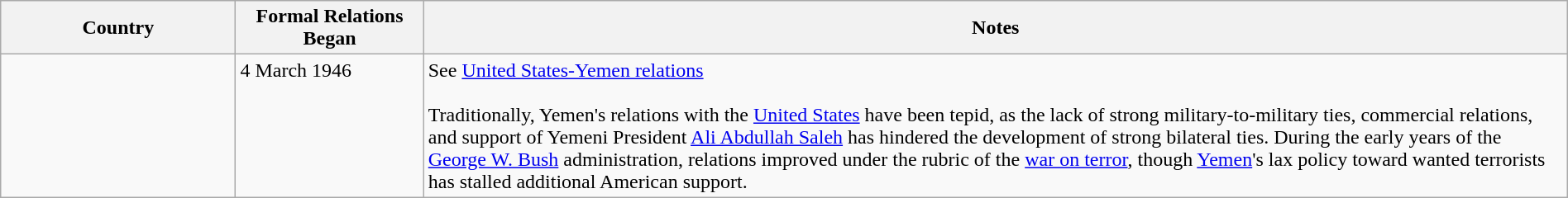<table class="wikitable sortable" style="width:100%; margin:auto;">
<tr>
<th style="width:15%;">Country</th>
<th style="width:12%;">Formal Relations Began</th>
<th>Notes</th>
</tr>
<tr valign="top">
<td></td>
<td>4 March 1946</td>
<td>See <a href='#'>United States-Yemen relations</a><br><br>Traditionally, Yemen's relations with the <a href='#'>United States</a> have been tepid, as the lack of strong military-to-military ties, commercial relations, and support of Yemeni President <a href='#'>Ali Abdullah Saleh</a> has hindered the development of strong bilateral ties. During the early years of the <a href='#'>George W. Bush</a> administration, relations improved under the rubric of the <a href='#'>war on terror</a>, though <a href='#'>Yemen</a>'s lax policy toward wanted terrorists has stalled additional American support.</td>
</tr>
</table>
